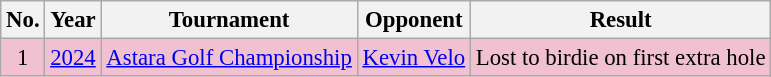<table class="wikitable" style="font-size:95%;">
<tr>
<th>No.</th>
<th>Year</th>
<th>Tournament</th>
<th>Opponent</th>
<th>Result</th>
</tr>
<tr style="background:#F2C1D1;">
<td align=center>1</td>
<td><a href='#'>2024</a></td>
<td><a href='#'>Astara Golf Championship</a></td>
<td> <a href='#'>Kevin Velo</a></td>
<td>Lost to birdie on first extra hole</td>
</tr>
</table>
